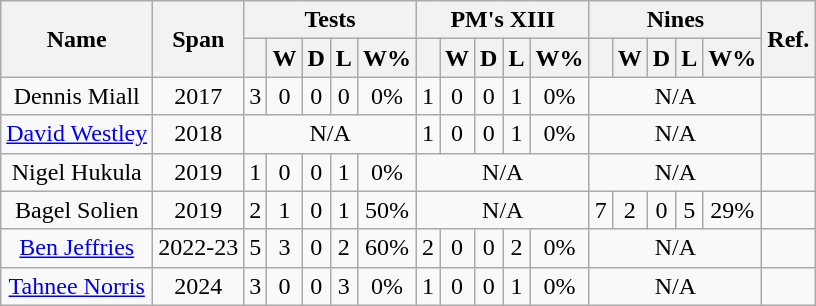<table class="wikitable" style="text-align:center;">
<tr>
<th rowspan=2>Name</th>
<th rowspan=2>Span</th>
<th colspan=5>Tests</th>
<th colspan=5>PM's XIII</th>
<th colspan=5>Nines</th>
<th rowspan=2 class="unsortable">Ref.</th>
</tr>
<tr>
<th></th>
<th>W</th>
<th>D</th>
<th>L</th>
<th data-sort-type="number">W%</th>
<th></th>
<th>W</th>
<th>D</th>
<th>L</th>
<th data-sort-type="number">W%</th>
<th></th>
<th>W</th>
<th>D</th>
<th>L</th>
<th data-sort-type="number">W%</th>
</tr>
<tr>
<td>Dennis Miall</td>
<td>2017</td>
<td>3</td>
<td>0</td>
<td>0</td>
<td>0</td>
<td>0%</td>
<td>1</td>
<td>0</td>
<td>0</td>
<td>1</td>
<td>0%</td>
<td colspan=5>N/A</td>
<td></td>
</tr>
<tr>
<td><a href='#'>David Westley</a></td>
<td>2018</td>
<td colspan=5>N/A</td>
<td>1</td>
<td>0</td>
<td>0</td>
<td>1</td>
<td>0%</td>
<td colspan=5>N/A</td>
<td></td>
</tr>
<tr>
<td>Nigel Hukula</td>
<td>2019</td>
<td>1</td>
<td>0</td>
<td>0</td>
<td>1</td>
<td>0%</td>
<td colspan=5>N/A</td>
<td colspan=5>N/A</td>
<td></td>
</tr>
<tr>
<td>Bagel Solien</td>
<td>2019</td>
<td>2</td>
<td>1</td>
<td>0</td>
<td>1</td>
<td>50%</td>
<td colspan=5>N/A</td>
<td>7</td>
<td>2</td>
<td>0</td>
<td>5</td>
<td>29%</td>
<td></td>
</tr>
<tr>
<td><a href='#'>Ben Jeffries</a></td>
<td>2022-23</td>
<td>5</td>
<td>3</td>
<td>0</td>
<td>2</td>
<td>60%</td>
<td>2</td>
<td>0</td>
<td>0</td>
<td>2</td>
<td>0%</td>
<td colspan=5>N/A</td>
<td></td>
</tr>
<tr>
<td><a href='#'>Tahnee Norris</a></td>
<td>2024</td>
<td>3</td>
<td>0</td>
<td>0</td>
<td>3</td>
<td>0%</td>
<td>1</td>
<td>0</td>
<td>0</td>
<td>1</td>
<td>0%</td>
<td colspan=5>N/A</td>
<td></td>
</tr>
</table>
